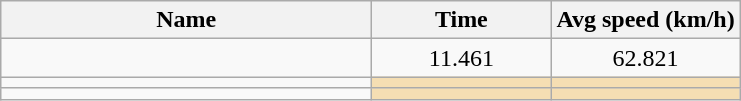<table class="wikitable sortable" style="text-align:center;">
<tr>
<th style="width:15em">Name</th>
<th style="width:7em">Time</th>
<th>Avg speed (km/h)</th>
</tr>
<tr>
<td align=left></td>
<td>11.461</td>
<td>62.821</td>
</tr>
<tr>
<td align=left></td>
<td bgcolor=wheat></td>
<td bgcolor=wheat></td>
</tr>
<tr>
<td align=left></td>
<td bgcolor=wheat></td>
<td bgcolor=wheat></td>
</tr>
</table>
